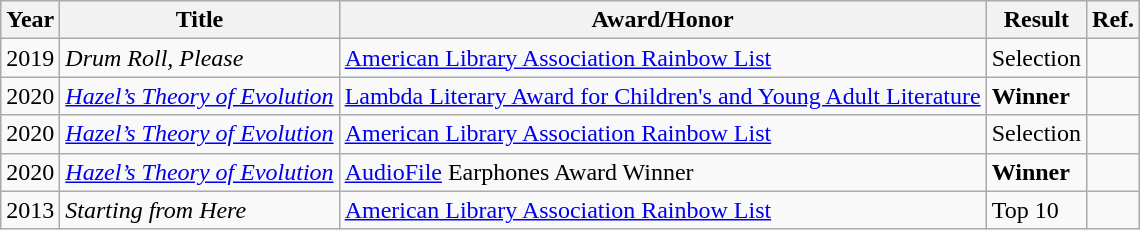<table class="wikitable">
<tr>
<th>Year</th>
<th>Title</th>
<th>Award/Honor</th>
<th>Result</th>
<th>Ref.</th>
</tr>
<tr>
<td>2019</td>
<td><em>Drum Roll, Please</em></td>
<td><a href='#'>American Library Association Rainbow List</a></td>
<td>Selection</td>
<td></td>
</tr>
<tr>
<td>2020</td>
<td><em><a href='#'>Hazel’s Theory of Evolution</a></em></td>
<td><a href='#'>Lambda Literary Award for Children's and Young Adult Literature</a></td>
<td><strong>Winner</strong></td>
<td></td>
</tr>
<tr>
<td>2020</td>
<td><em><a href='#'>Hazel’s Theory of Evolution</a></em></td>
<td><a href='#'>American Library Association Rainbow List</a></td>
<td>Selection</td>
<td></td>
</tr>
<tr>
<td>2020</td>
<td><em><a href='#'>Hazel’s Theory of Evolution</a></em></td>
<td><a href='#'>AudioFile</a> Earphones Award Winner</td>
<td><strong>Winner</strong></td>
<td></td>
</tr>
<tr>
<td>2013</td>
<td><em>Starting from Here</em></td>
<td><a href='#'>American Library Association Rainbow List</a></td>
<td>Top 10</td>
<td></td>
</tr>
</table>
